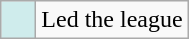<table class="wikitable">
<tr>
<td style="background:#CFECEC; width:1em"></td>
<td>Led the league</td>
</tr>
</table>
